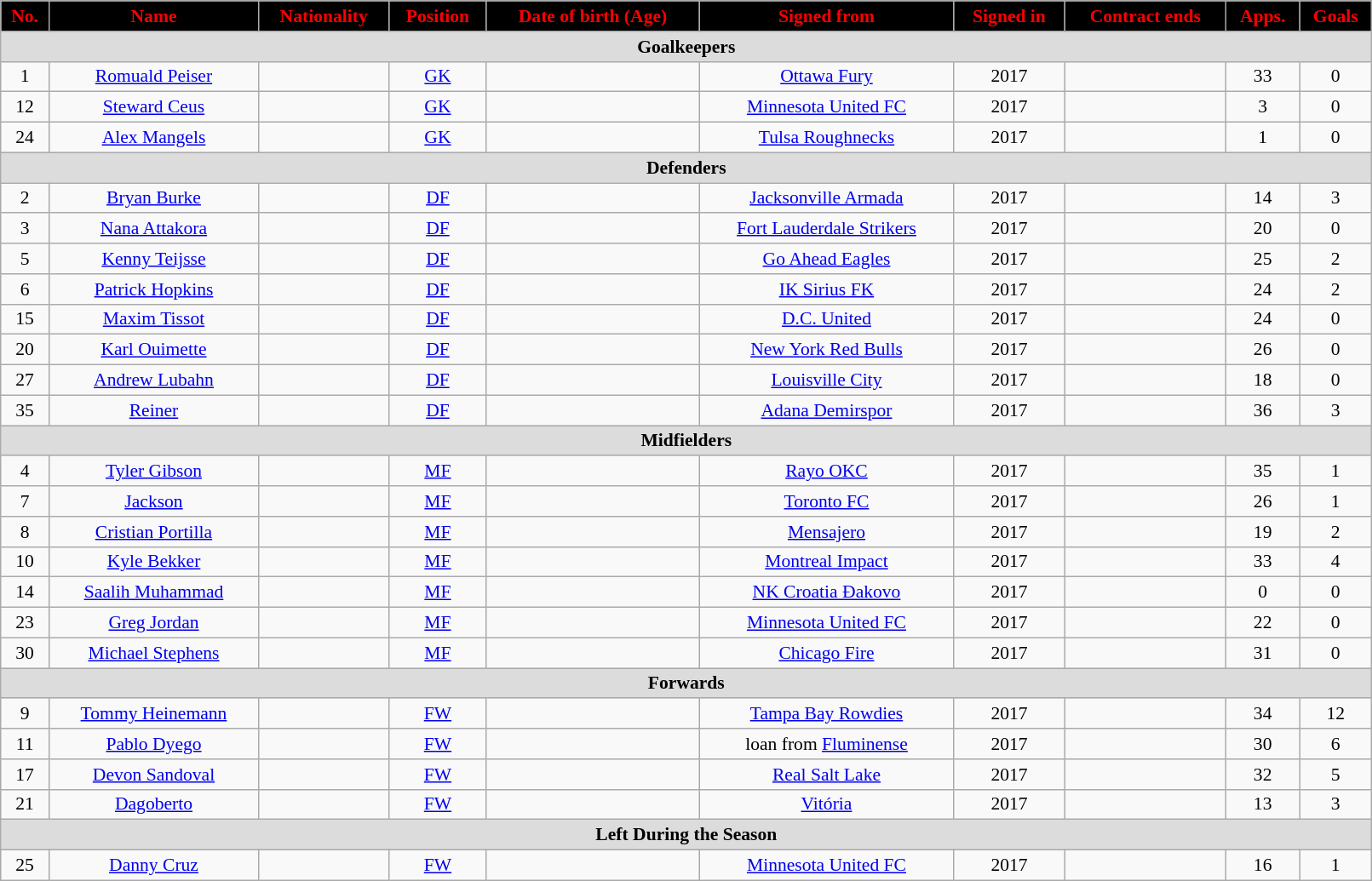<table class="wikitable"  style="text-align:center; font-size:90%; width:85%;">
<tr>
<th style="background:#000; color:red; text-align:center;">No.</th>
<th style="background:#000; color:red; text-align:center;">Name</th>
<th style="background:#000; color:red; text-align:center;">Nationality</th>
<th style="background:#000; color:red; text-align:center;">Position</th>
<th style="background:#000; color:red; text-align:center;">Date of birth (Age)</th>
<th style="background:#000; color:red; text-align:center;">Signed from</th>
<th style="background:#000; color:red; text-align:center;">Signed in</th>
<th style="background:#000; color:red; text-align:center;">Contract ends</th>
<th style="background:#000; color:red; text-align:center;">Apps.</th>
<th style="background:#000; color:red; text-align:center;">Goals</th>
</tr>
<tr>
<th colspan="11"  style="background:#dcdcdc; text-align:center;">Goalkeepers</th>
</tr>
<tr>
<td>1</td>
<td><a href='#'>Romuald Peiser</a></td>
<td></td>
<td><a href='#'>GK</a></td>
<td></td>
<td><a href='#'>Ottawa Fury</a></td>
<td>2017</td>
<td></td>
<td>33</td>
<td>0</td>
</tr>
<tr>
<td>12</td>
<td><a href='#'>Steward Ceus</a></td>
<td></td>
<td><a href='#'>GK</a></td>
<td></td>
<td><a href='#'>Minnesota United FC</a></td>
<td>2017</td>
<td></td>
<td>3</td>
<td>0</td>
</tr>
<tr>
<td>24</td>
<td><a href='#'>Alex Mangels</a></td>
<td></td>
<td><a href='#'>GK</a></td>
<td></td>
<td><a href='#'>Tulsa Roughnecks</a></td>
<td>2017</td>
<td></td>
<td>1</td>
<td>0</td>
</tr>
<tr>
<th colspan="11"  style="background:#dcdcdc; text-align:center;">Defenders</th>
</tr>
<tr>
<td>2</td>
<td><a href='#'>Bryan Burke</a></td>
<td></td>
<td><a href='#'>DF</a></td>
<td></td>
<td><a href='#'>Jacksonville Armada</a></td>
<td>2017</td>
<td></td>
<td>14</td>
<td>3</td>
</tr>
<tr>
<td>3</td>
<td><a href='#'>Nana Attakora</a></td>
<td></td>
<td><a href='#'>DF</a></td>
<td></td>
<td><a href='#'>Fort Lauderdale Strikers</a></td>
<td>2017</td>
<td></td>
<td>20</td>
<td>0</td>
</tr>
<tr>
<td>5</td>
<td><a href='#'>Kenny Teijsse</a></td>
<td></td>
<td><a href='#'>DF</a></td>
<td></td>
<td><a href='#'>Go Ahead Eagles</a></td>
<td>2017</td>
<td></td>
<td>25</td>
<td>2</td>
</tr>
<tr>
<td>6</td>
<td><a href='#'>Patrick Hopkins</a></td>
<td></td>
<td><a href='#'>DF</a></td>
<td></td>
<td><a href='#'>IK Sirius FK</a></td>
<td>2017</td>
<td></td>
<td>24</td>
<td>2</td>
</tr>
<tr>
<td>15</td>
<td><a href='#'>Maxim Tissot</a></td>
<td></td>
<td><a href='#'>DF</a></td>
<td></td>
<td><a href='#'>D.C. United</a></td>
<td>2017</td>
<td></td>
<td>24</td>
<td>0</td>
</tr>
<tr>
<td>20</td>
<td><a href='#'>Karl Ouimette</a></td>
<td></td>
<td><a href='#'>DF</a></td>
<td></td>
<td><a href='#'>New York Red Bulls</a></td>
<td>2017</td>
<td></td>
<td>26</td>
<td>0</td>
</tr>
<tr>
<td>27</td>
<td><a href='#'>Andrew Lubahn</a></td>
<td></td>
<td><a href='#'>DF</a></td>
<td></td>
<td><a href='#'>Louisville City</a></td>
<td>2017</td>
<td></td>
<td>18</td>
<td>0</td>
</tr>
<tr>
<td>35</td>
<td><a href='#'>Reiner</a></td>
<td></td>
<td><a href='#'>DF</a></td>
<td></td>
<td><a href='#'>Adana Demirspor</a></td>
<td>2017</td>
<td></td>
<td>36</td>
<td>3</td>
</tr>
<tr>
<th colspan="11"  style="background:#dcdcdc; text-align:center;">Midfielders</th>
</tr>
<tr>
<td>4</td>
<td><a href='#'>Tyler Gibson</a></td>
<td></td>
<td><a href='#'>MF</a></td>
<td></td>
<td><a href='#'>Rayo OKC</a></td>
<td>2017</td>
<td></td>
<td>35</td>
<td>1</td>
</tr>
<tr>
<td>7</td>
<td><a href='#'>Jackson</a></td>
<td></td>
<td><a href='#'>MF</a></td>
<td></td>
<td><a href='#'>Toronto FC</a></td>
<td>2017</td>
<td></td>
<td>26</td>
<td>1</td>
</tr>
<tr>
<td>8</td>
<td><a href='#'>Cristian Portilla</a></td>
<td></td>
<td><a href='#'>MF</a></td>
<td></td>
<td><a href='#'>Mensajero</a></td>
<td>2017</td>
<td></td>
<td>19</td>
<td>2</td>
</tr>
<tr>
<td>10</td>
<td><a href='#'>Kyle Bekker</a></td>
<td></td>
<td><a href='#'>MF</a></td>
<td></td>
<td><a href='#'>Montreal Impact</a></td>
<td>2017</td>
<td></td>
<td>33</td>
<td>4</td>
</tr>
<tr>
<td>14</td>
<td><a href='#'>Saalih Muhammad</a></td>
<td></td>
<td><a href='#'>MF</a></td>
<td></td>
<td><a href='#'>NK Croatia Đakovo</a></td>
<td>2017</td>
<td></td>
<td>0</td>
<td>0</td>
</tr>
<tr>
<td>23</td>
<td><a href='#'>Greg Jordan</a></td>
<td></td>
<td><a href='#'>MF</a></td>
<td></td>
<td><a href='#'>Minnesota United FC</a></td>
<td>2017</td>
<td></td>
<td>22</td>
<td>0</td>
</tr>
<tr>
<td>30</td>
<td><a href='#'>Michael Stephens</a></td>
<td></td>
<td><a href='#'>MF</a></td>
<td></td>
<td><a href='#'>Chicago Fire</a></td>
<td>2017</td>
<td></td>
<td>31</td>
<td>0</td>
</tr>
<tr>
<th colspan="11"  style="background:#dcdcdc; text-align:center;">Forwards</th>
</tr>
<tr>
<td>9</td>
<td><a href='#'>Tommy Heinemann</a></td>
<td></td>
<td><a href='#'>FW</a></td>
<td></td>
<td><a href='#'>Tampa Bay Rowdies</a></td>
<td>2017</td>
<td></td>
<td>34</td>
<td>12</td>
</tr>
<tr>
<td>11</td>
<td><a href='#'>Pablo Dyego</a></td>
<td></td>
<td><a href='#'>FW</a></td>
<td></td>
<td>loan from <a href='#'>Fluminense</a></td>
<td>2017</td>
<td></td>
<td>30</td>
<td>6</td>
</tr>
<tr>
<td>17</td>
<td><a href='#'>Devon Sandoval</a></td>
<td></td>
<td><a href='#'>FW</a></td>
<td></td>
<td><a href='#'>Real Salt Lake</a></td>
<td>2017</td>
<td></td>
<td>32</td>
<td>5</td>
</tr>
<tr>
<td>21</td>
<td><a href='#'>Dagoberto</a></td>
<td></td>
<td><a href='#'>FW</a></td>
<td></td>
<td><a href='#'>Vitória</a></td>
<td>2017</td>
<td></td>
<td>13</td>
<td>3</td>
</tr>
<tr>
<th colspan="11"  style="background:#dcdcdc; text-align:center;">Left During the Season</th>
</tr>
<tr>
<td>25</td>
<td><a href='#'>Danny Cruz</a></td>
<td></td>
<td><a href='#'>FW</a></td>
<td></td>
<td><a href='#'>Minnesota United FC</a></td>
<td>2017</td>
<td></td>
<td>16</td>
<td>1</td>
</tr>
</table>
